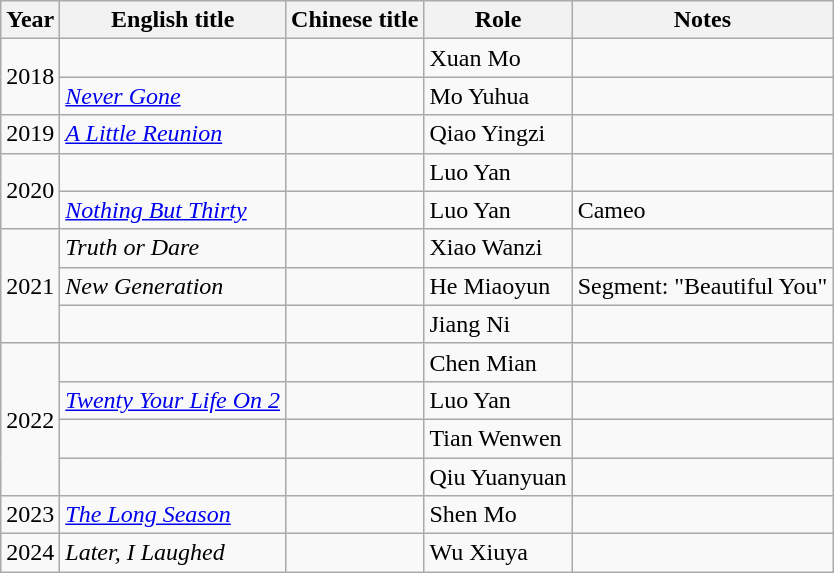<table class="wikitable sortable">
<tr>
<th>Year</th>
<th>English title</th>
<th>Chinese title</th>
<th>Role</th>
<th class="unsortable">Notes</th>
</tr>
<tr>
<td rowspan="2">2018</td>
<td><em></em></td>
<td></td>
<td>Xuan Mo</td>
<td></td>
</tr>
<tr>
<td><em><a href='#'>Never Gone</a></em></td>
<td></td>
<td>Mo Yuhua</td>
<td></td>
</tr>
<tr>
<td>2019</td>
<td><em><a href='#'>A Little Reunion</a></em></td>
<td></td>
<td>Qiao Yingzi</td>
<td></td>
</tr>
<tr>
<td rowspan="2">2020</td>
<td><em></em></td>
<td></td>
<td>Luo Yan</td>
<td></td>
</tr>
<tr>
<td><em><a href='#'>Nothing But Thirty</a></em></td>
<td></td>
<td>Luo Yan</td>
<td>Cameo</td>
</tr>
<tr>
<td rowspan="3">2021</td>
<td><em>Truth or Dare</em></td>
<td></td>
<td>Xiao Wanzi</td>
<td></td>
</tr>
<tr>
<td><em>New Generation</em></td>
<td></td>
<td>He Miaoyun</td>
<td>Segment: "Beautiful You"</td>
</tr>
<tr>
<td><em></em></td>
<td></td>
<td>Jiang Ni</td>
<td></td>
</tr>
<tr>
<td rowspan="4">2022</td>
<td><em></em></td>
<td></td>
<td>Chen Mian</td>
<td></td>
</tr>
<tr>
<td><em><a href='#'>Twenty Your Life On 2</a></em></td>
<td></td>
<td>Luo Yan</td>
<td></td>
</tr>
<tr>
<td><em></em></td>
<td></td>
<td>Tian Wenwen</td>
<td></td>
</tr>
<tr>
<td><em></em></td>
<td></td>
<td>Qiu Yuanyuan</td>
<td></td>
</tr>
<tr>
<td>2023</td>
<td><em><a href='#'>The Long Season</a></em></td>
<td></td>
<td>Shen Mo</td>
<td></td>
</tr>
<tr>
<td>2024</td>
<td><em>Later, I Laughed</em></td>
<td></td>
<td>Wu Xiuya</td>
<td></td>
</tr>
</table>
